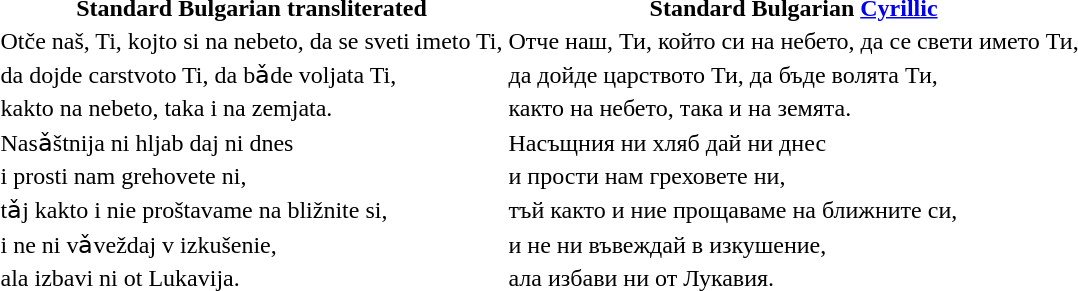<table border="0">
<tr>
<th></th>
</tr>
<tr>
<th>Standard Bulgarian transliterated</th>
<th>Standard Bulgarian <a href='#'>Cyrillic</a></th>
</tr>
<tr>
<td>Otče naš, Ti, kojto si na nebeto, da se sveti imeto Ti,</td>
<td>Отче наш, Ти, който си на небето, да се свети името Ти,</td>
</tr>
<tr>
<td>da dojde carstvoto Ti, da bǎde voljata Ti,</td>
<td>да дойде царството Ти, да бъде волята Ти,</td>
</tr>
<tr>
<td>kakto na nebeto, taka i na zemjata.</td>
<td>както на небето, така и на земята.</td>
</tr>
<tr>
<td>Nasǎštnija ni hljab daj ni dnes</td>
<td>Насъщния ни хляб дай ни днес</td>
</tr>
<tr>
<td>i prosti nam grehovete ni,</td>
<td>и прости нам греховете ни,</td>
</tr>
<tr>
<td>tǎj kakto i nie proštavame na bližnite si,</td>
<td>тъй както и ние прощаваме на ближните си,</td>
</tr>
<tr>
<td>i ne ni vǎveždaj v izkušenie,</td>
<td>и не ни въвеждай в изкушение,</td>
</tr>
<tr>
<td>ala izbavi ni ot Lukavija.</td>
<td>ала избави ни от Лукавия.</td>
</tr>
</table>
